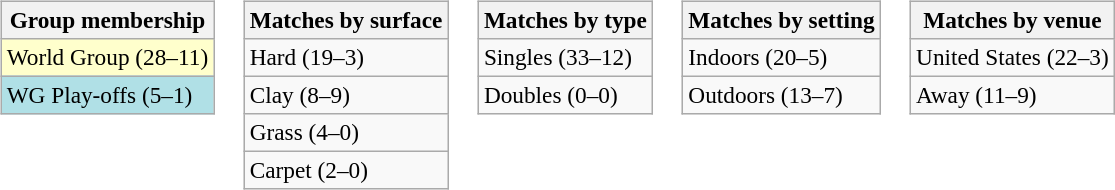<table>
<tr valign=top>
<td><br><table class="wikitable" style=font-size:97%>
<tr>
<th>Group membership</th>
</tr>
<tr bgcolor="#FFFFCC">
<td>World Group (28–11)</td>
</tr>
<tr bgcolor="#B0E0E6">
<td>WG Play-offs (5–1)</td>
</tr>
</table>
</td>
<td><br><table class="wikitable" style=font-size:97%>
<tr>
<th>Matches by surface</th>
</tr>
<tr>
<td>Hard (19–3)</td>
</tr>
<tr>
<td>Clay (8–9)</td>
</tr>
<tr>
<td>Grass (4–0)</td>
</tr>
<tr>
<td>Carpet (2–0)</td>
</tr>
</table>
</td>
<td><br><table class="wikitable" style=font-size:97%>
<tr>
<th>Matches by type</th>
</tr>
<tr>
<td>Singles (33–12)</td>
</tr>
<tr>
<td>Doubles (0–0)</td>
</tr>
</table>
</td>
<td><br><table class="wikitable" style=font-size:97%>
<tr>
<th>Matches by setting</th>
</tr>
<tr>
<td>Indoors (20–5)</td>
</tr>
<tr>
<td>Outdoors (13–7)</td>
</tr>
</table>
</td>
<td><br><table class="wikitable" style=font-size:97%>
<tr>
<th>Matches by venue</th>
</tr>
<tr>
<td>United States (22–3)</td>
</tr>
<tr>
<td>Away (11–9)</td>
</tr>
</table>
</td>
</tr>
</table>
